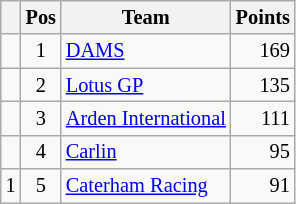<table class="wikitable" style="font-size: 85%;">
<tr>
<th></th>
<th>Pos</th>
<th>Team</th>
<th>Points</th>
</tr>
<tr>
<td align="left"></td>
<td align="center">1</td>
<td> <a href='#'>DAMS</a></td>
<td align="right">169</td>
</tr>
<tr>
<td align="left"></td>
<td align="center">2</td>
<td> <a href='#'>Lotus GP</a></td>
<td align="right">135</td>
</tr>
<tr>
<td align="left"></td>
<td align="center">3</td>
<td> <a href='#'>Arden International</a></td>
<td align="right">111</td>
</tr>
<tr>
<td align="left"></td>
<td align="center">4</td>
<td> <a href='#'>Carlin</a></td>
<td align="right">95</td>
</tr>
<tr>
<td align="left"> 1</td>
<td align="center">5</td>
<td> <a href='#'>Caterham Racing</a></td>
<td align="right">91</td>
</tr>
</table>
